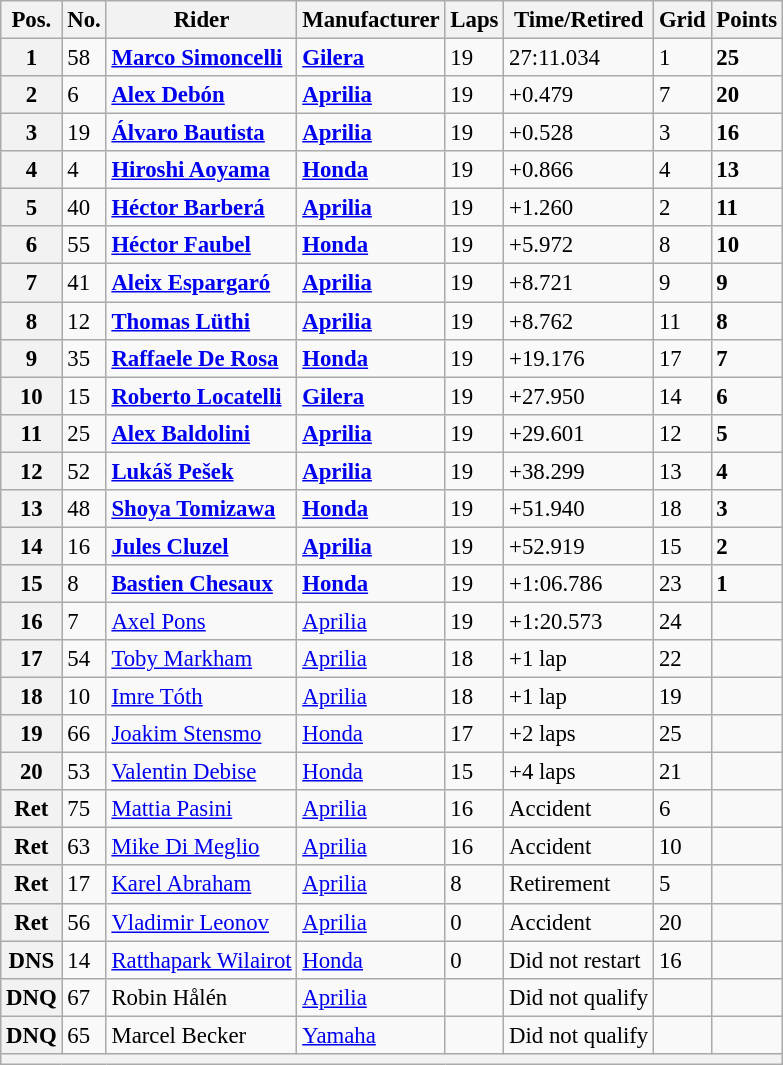<table class="wikitable" style="font-size: 95%;">
<tr>
<th>Pos.</th>
<th>No.</th>
<th>Rider</th>
<th>Manufacturer</th>
<th>Laps</th>
<th>Time/Retired</th>
<th>Grid</th>
<th>Points</th>
</tr>
<tr>
<th>1</th>
<td>58</td>
<td> <strong><a href='#'>Marco Simoncelli</a></strong></td>
<td><strong><a href='#'>Gilera</a></strong></td>
<td>19</td>
<td>27:11.034</td>
<td>1</td>
<td><strong>25</strong></td>
</tr>
<tr>
<th>2</th>
<td>6</td>
<td> <strong><a href='#'>Alex Debón</a></strong></td>
<td><strong><a href='#'>Aprilia</a></strong></td>
<td>19</td>
<td>+0.479</td>
<td>7</td>
<td><strong>20</strong></td>
</tr>
<tr>
<th>3</th>
<td>19</td>
<td> <strong><a href='#'>Álvaro Bautista</a></strong></td>
<td><strong><a href='#'>Aprilia</a></strong></td>
<td>19</td>
<td>+0.528</td>
<td>3</td>
<td><strong>16</strong></td>
</tr>
<tr>
<th>4</th>
<td>4</td>
<td> <strong><a href='#'>Hiroshi Aoyama</a></strong></td>
<td><strong><a href='#'>Honda</a></strong></td>
<td>19</td>
<td>+0.866</td>
<td>4</td>
<td><strong>13</strong></td>
</tr>
<tr>
<th>5</th>
<td>40</td>
<td> <strong><a href='#'>Héctor Barberá</a></strong></td>
<td><strong><a href='#'>Aprilia</a></strong></td>
<td>19</td>
<td>+1.260</td>
<td>2</td>
<td><strong>11</strong></td>
</tr>
<tr>
<th>6</th>
<td>55</td>
<td> <strong><a href='#'>Héctor Faubel</a></strong></td>
<td><strong><a href='#'>Honda</a></strong></td>
<td>19</td>
<td>+5.972</td>
<td>8</td>
<td><strong>10</strong></td>
</tr>
<tr>
<th>7</th>
<td>41</td>
<td> <strong><a href='#'>Aleix Espargaró</a></strong></td>
<td><strong><a href='#'>Aprilia</a></strong></td>
<td>19</td>
<td>+8.721</td>
<td>9</td>
<td><strong>9</strong></td>
</tr>
<tr>
<th>8</th>
<td>12</td>
<td> <strong><a href='#'>Thomas Lüthi</a></strong></td>
<td><strong><a href='#'>Aprilia</a></strong></td>
<td>19</td>
<td>+8.762</td>
<td>11</td>
<td><strong>8</strong></td>
</tr>
<tr>
<th>9</th>
<td>35</td>
<td> <strong><a href='#'>Raffaele De Rosa</a></strong></td>
<td><strong><a href='#'>Honda</a></strong></td>
<td>19</td>
<td>+19.176</td>
<td>17</td>
<td><strong>7</strong></td>
</tr>
<tr>
<th>10</th>
<td>15</td>
<td> <strong><a href='#'>Roberto Locatelli</a></strong></td>
<td><strong><a href='#'>Gilera</a></strong></td>
<td>19</td>
<td>+27.950</td>
<td>14</td>
<td><strong>6</strong></td>
</tr>
<tr>
<th>11</th>
<td>25</td>
<td> <strong><a href='#'>Alex Baldolini</a></strong></td>
<td><strong><a href='#'>Aprilia</a></strong></td>
<td>19</td>
<td>+29.601</td>
<td>12</td>
<td><strong>5</strong></td>
</tr>
<tr>
<th>12</th>
<td>52</td>
<td> <strong><a href='#'>Lukáš Pešek</a></strong></td>
<td><strong><a href='#'>Aprilia</a></strong></td>
<td>19</td>
<td>+38.299</td>
<td>13</td>
<td><strong>4</strong></td>
</tr>
<tr>
<th>13</th>
<td>48</td>
<td> <strong><a href='#'>Shoya Tomizawa</a></strong></td>
<td><strong><a href='#'>Honda</a></strong></td>
<td>19</td>
<td>+51.940</td>
<td>18</td>
<td><strong>3</strong></td>
</tr>
<tr>
<th>14</th>
<td>16</td>
<td> <strong><a href='#'>Jules Cluzel</a></strong></td>
<td><strong><a href='#'>Aprilia</a></strong></td>
<td>19</td>
<td>+52.919</td>
<td>15</td>
<td><strong>2</strong></td>
</tr>
<tr>
<th>15</th>
<td>8</td>
<td> <strong><a href='#'>Bastien Chesaux</a></strong></td>
<td><strong><a href='#'>Honda</a></strong></td>
<td>19</td>
<td>+1:06.786</td>
<td>23</td>
<td><strong>1</strong></td>
</tr>
<tr>
<th>16</th>
<td>7</td>
<td> <a href='#'>Axel Pons</a></td>
<td><a href='#'>Aprilia</a></td>
<td>19</td>
<td>+1:20.573</td>
<td>24</td>
<td></td>
</tr>
<tr>
<th>17</th>
<td>54</td>
<td> <a href='#'>Toby Markham</a></td>
<td><a href='#'>Aprilia</a></td>
<td>18</td>
<td>+1 lap</td>
<td>22</td>
<td></td>
</tr>
<tr>
<th>18</th>
<td>10</td>
<td> <a href='#'>Imre Tóth</a></td>
<td><a href='#'>Aprilia</a></td>
<td>18</td>
<td>+1 lap</td>
<td>19</td>
<td></td>
</tr>
<tr>
<th>19</th>
<td>66</td>
<td> <a href='#'>Joakim Stensmo</a></td>
<td><a href='#'>Honda</a></td>
<td>17</td>
<td>+2 laps</td>
<td>25</td>
<td></td>
</tr>
<tr>
<th>20</th>
<td>53</td>
<td> <a href='#'>Valentin Debise</a></td>
<td><a href='#'>Honda</a></td>
<td>15</td>
<td>+4 laps</td>
<td>21</td>
<td></td>
</tr>
<tr>
<th>Ret</th>
<td>75</td>
<td> <a href='#'>Mattia Pasini</a></td>
<td><a href='#'>Aprilia</a></td>
<td>16</td>
<td>Accident</td>
<td>6</td>
<td></td>
</tr>
<tr>
<th>Ret</th>
<td>63</td>
<td> <a href='#'>Mike Di Meglio</a></td>
<td><a href='#'>Aprilia</a></td>
<td>16</td>
<td>Accident</td>
<td>10</td>
<td></td>
</tr>
<tr>
<th>Ret</th>
<td>17</td>
<td> <a href='#'>Karel Abraham</a></td>
<td><a href='#'>Aprilia</a></td>
<td>8</td>
<td>Retirement</td>
<td>5</td>
<td></td>
</tr>
<tr>
<th>Ret</th>
<td>56</td>
<td> <a href='#'>Vladimir Leonov</a></td>
<td><a href='#'>Aprilia</a></td>
<td>0</td>
<td>Accident</td>
<td>20</td>
<td></td>
</tr>
<tr>
<th>DNS</th>
<td>14</td>
<td> <a href='#'>Ratthapark Wilairot</a></td>
<td><a href='#'>Honda</a></td>
<td>0</td>
<td>Did not restart</td>
<td>16</td>
<td></td>
</tr>
<tr>
<th>DNQ</th>
<td>67</td>
<td> Robin Hålén</td>
<td><a href='#'>Aprilia</a></td>
<td></td>
<td>Did not qualify</td>
<td></td>
<td></td>
</tr>
<tr>
<th>DNQ</th>
<td>65</td>
<td> Marcel Becker</td>
<td><a href='#'>Yamaha</a></td>
<td></td>
<td>Did not qualify</td>
<td></td>
<td></td>
</tr>
<tr>
<th colspan=8></th>
</tr>
</table>
